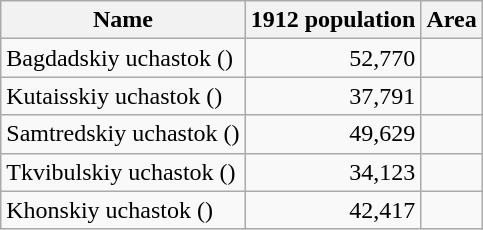<table class="wikitable sortable">
<tr>
<th>Name</th>
<th>1912 population</th>
<th>Area</th>
</tr>
<tr>
<td>Bagdadskiy uchastok ()</td>
<td align="right">52,770</td>
<td></td>
</tr>
<tr>
<td>Kutaisskiy uchastok ()</td>
<td align="right">37,791</td>
<td></td>
</tr>
<tr>
<td>Samtredskiy uchastok ()</td>
<td align="right">49,629</td>
<td></td>
</tr>
<tr>
<td>Tkvibulskiy uchastok ()</td>
<td align="right">34,123</td>
<td></td>
</tr>
<tr>
<td>Khonskiy uchastok ()</td>
<td align="right">42,417</td>
<td></td>
</tr>
</table>
